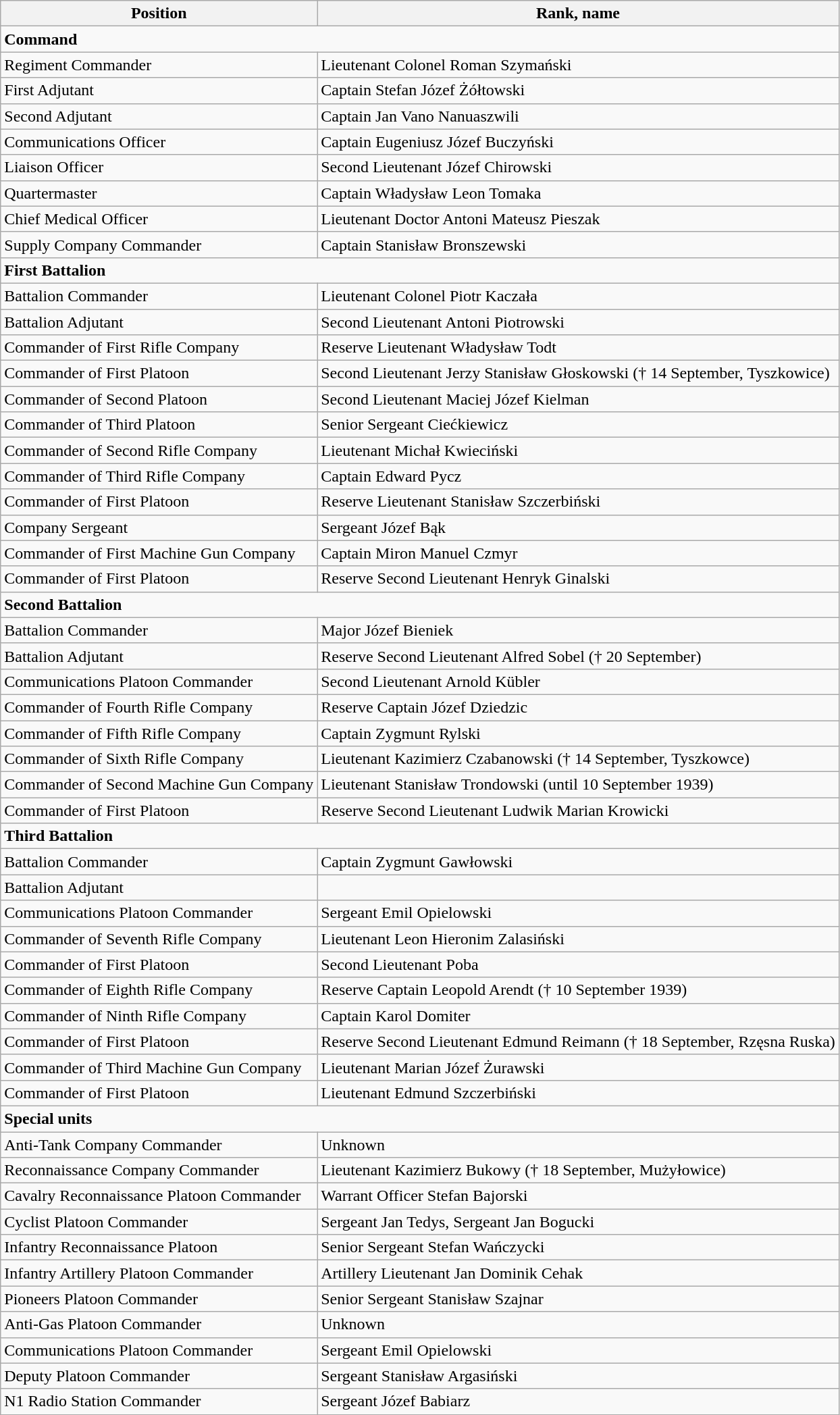<table class="wikitable">
<tr>
<th><strong>Position</strong></th>
<th><strong>Rank,</strong> <strong>name</strong></th>
</tr>
<tr>
<td colspan="2"><strong>Command</strong></td>
</tr>
<tr>
<td>Regiment Commander</td>
<td>Lieutenant Colonel Roman Szymański</td>
</tr>
<tr>
<td>First Adjutant</td>
<td>Captain Stefan Józef Żółtowski</td>
</tr>
<tr>
<td>Second Adjutant</td>
<td>Captain Jan Vano Nanuaszwili</td>
</tr>
<tr>
<td>Communications Officer</td>
<td>Captain Eugeniusz Józef Buczyński</td>
</tr>
<tr>
<td>Liaison Officer</td>
<td>Second Lieutenant Józef Chirowski</td>
</tr>
<tr>
<td>Quartermaster</td>
<td>Captain Władysław Leon Tomaka</td>
</tr>
<tr>
<td>Chief Medical Officer</td>
<td>Lieutenant Doctor Antoni Mateusz Pieszak</td>
</tr>
<tr>
<td>Supply Company Commander</td>
<td>Captain Stanisław Bronszewski</td>
</tr>
<tr>
<td colspan="2"><strong>First Battalion</strong></td>
</tr>
<tr>
<td>Battalion Commander</td>
<td>Lieutenant Colonel Piotr Kaczała</td>
</tr>
<tr>
<td>Battalion Adjutant</td>
<td>Second Lieutenant Antoni Piotrowski</td>
</tr>
<tr>
<td>Commander of First Rifle Company</td>
<td>Reserve Lieutenant Władysław Todt</td>
</tr>
<tr>
<td>Commander of First Platoon</td>
<td>Second Lieutenant Jerzy Stanisław Głoskowski († 14 September, Tyszkowice)</td>
</tr>
<tr>
<td>Commander of Second Platoon</td>
<td>Second Lieutenant Maciej Józef Kielman</td>
</tr>
<tr>
<td>Commander of Third Platoon</td>
<td>Senior Sergeant Ciećkiewicz</td>
</tr>
<tr>
<td>Commander of Second Rifle Company</td>
<td>Lieutenant Michał Kwieciński</td>
</tr>
<tr>
<td>Commander of Third Rifle Company</td>
<td>Captain Edward Pycz</td>
</tr>
<tr>
<td>Commander of First Platoon</td>
<td>Reserve Lieutenant Stanisław Szczerbiński</td>
</tr>
<tr>
<td>Company Sergeant</td>
<td>Sergeant Józef Bąk</td>
</tr>
<tr>
<td>Commander of First Machine Gun Company</td>
<td>Captain Miron Manuel Czmyr</td>
</tr>
<tr>
<td>Commander of First Platoon</td>
<td>Reserve Second Lieutenant Henryk Ginalski</td>
</tr>
<tr>
<td colspan="2"><strong>Second Battalion</strong></td>
</tr>
<tr>
<td>Battalion Commander</td>
<td>Major Józef Bieniek</td>
</tr>
<tr>
<td>Battalion Adjutant</td>
<td>Reserve Second Lieutenant Alfred Sobel († 20 September)</td>
</tr>
<tr>
<td>Communications Platoon Commander</td>
<td>Second Lieutenant Arnold Kübler</td>
</tr>
<tr>
<td>Commander of Fourth Rifle Company</td>
<td>Reserve Captain Józef Dziedzic</td>
</tr>
<tr>
<td>Commander of Fifth Rifle Company</td>
<td>Captain Zygmunt Rylski</td>
</tr>
<tr>
<td>Commander of Sixth Rifle Company</td>
<td>Lieutenant Kazimierz Czabanowski († 14 September, Tyszkowce)</td>
</tr>
<tr>
<td>Commander of Second Machine Gun Company</td>
<td>Lieutenant Stanisław Trondowski (until 10 September 1939)</td>
</tr>
<tr>
<td>Commander of First Platoon</td>
<td>Reserve Second Lieutenant Ludwik Marian Krowicki</td>
</tr>
<tr>
<td colspan="2"><strong>Third Battalion</strong></td>
</tr>
<tr>
<td>Battalion Commander</td>
<td>Captain Zygmunt Gawłowski</td>
</tr>
<tr>
<td>Battalion Adjutant</td>
<td></td>
</tr>
<tr>
<td>Communications Platoon Commander</td>
<td>Sergeant Emil Opielowski</td>
</tr>
<tr>
<td>Commander of Seventh Rifle Company</td>
<td>Lieutenant Leon Hieronim Zalasiński</td>
</tr>
<tr>
<td>Commander of First Platoon</td>
<td>Second Lieutenant Poba</td>
</tr>
<tr>
<td>Commander of Eighth Rifle Company</td>
<td>Reserve Captain Leopold Arendt († 10 September 1939)</td>
</tr>
<tr>
<td>Commander of Ninth Rifle Company</td>
<td>Captain Karol Domiter</td>
</tr>
<tr>
<td>Commander of First Platoon</td>
<td>Reserve Second Lieutenant Edmund Reimann († 18 September, Rzęsna Ruska)</td>
</tr>
<tr>
<td>Commander of Third Machine Gun Company</td>
<td>Lieutenant Marian Józef Żurawski</td>
</tr>
<tr>
<td>Commander of First Platoon</td>
<td>Lieutenant Edmund Szczerbiński</td>
</tr>
<tr>
<td colspan="2"><strong>Special</strong> <strong>units</strong></td>
</tr>
<tr>
<td>Anti-Tank Company Commander</td>
<td>Unknown</td>
</tr>
<tr>
<td>Reconnaissance Company Commander</td>
<td>Lieutenant Kazimierz Bukowy († 18 September, Mużyłowice)</td>
</tr>
<tr>
<td>Cavalry Reconnaissance Platoon Commander</td>
<td>Warrant Officer Stefan Bajorski</td>
</tr>
<tr>
<td>Cyclist Platoon Commander</td>
<td>Sergeant Jan Tedys, Sergeant Jan Bogucki</td>
</tr>
<tr>
<td>Infantry Reconnaissance Platoon</td>
<td>Senior Sergeant Stefan Wańczycki</td>
</tr>
<tr>
<td>Infantry Artillery Platoon Commander</td>
<td>Artillery Lieutenant Jan Dominik Cehak</td>
</tr>
<tr>
<td>Pioneers Platoon Commander</td>
<td>Senior Sergeant Stanisław Szajnar</td>
</tr>
<tr>
<td>Anti-Gas Platoon Commander</td>
<td>Unknown</td>
</tr>
<tr>
<td>Communications Platoon Commander</td>
<td>Sergeant Emil Opielowski</td>
</tr>
<tr>
<td>Deputy Platoon Commander</td>
<td>Sergeant Stanisław Argasiński</td>
</tr>
<tr>
<td>N1 Radio Station Commander</td>
<td>Sergeant Józef Babiarz</td>
</tr>
</table>
